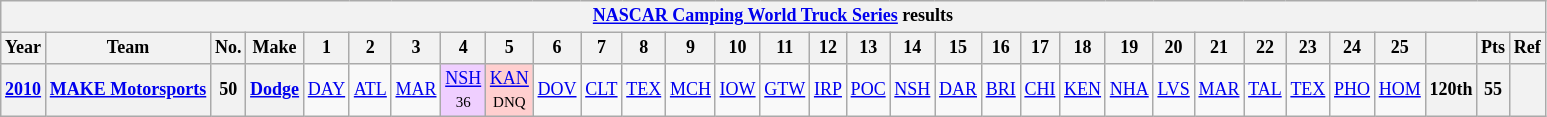<table class="wikitable" style="text-align:center; font-size:75%">
<tr>
<th colspan="34"><a href='#'>NASCAR Camping World Truck Series</a> results</th>
</tr>
<tr>
<th>Year</th>
<th>Team</th>
<th>No.</th>
<th>Make</th>
<th>1</th>
<th>2</th>
<th>3</th>
<th>4</th>
<th>5</th>
<th>6</th>
<th>7</th>
<th>8</th>
<th>9</th>
<th>10</th>
<th>11</th>
<th>12</th>
<th>13</th>
<th>14</th>
<th>15</th>
<th>16</th>
<th>17</th>
<th>18</th>
<th>19</th>
<th>20</th>
<th>21</th>
<th>22</th>
<th>23</th>
<th>24</th>
<th>25</th>
<th></th>
<th>Pts</th>
<th>Ref</th>
</tr>
<tr>
<th><a href='#'>2010</a></th>
<th><a href='#'>MAKE Motorsports</a></th>
<th>50</th>
<th><a href='#'>Dodge</a></th>
<td><a href='#'>DAY</a></td>
<td><a href='#'>ATL</a></td>
<td><a href='#'>MAR</a></td>
<td style="background:#EFCFFF;"><a href='#'>NSH</a><br><small>36</small></td>
<td style="background:#FFCFCF;"><a href='#'>KAN</a><br><small>DNQ</small></td>
<td><a href='#'>DOV</a></td>
<td><a href='#'>CLT</a></td>
<td><a href='#'>TEX</a></td>
<td><a href='#'>MCH</a></td>
<td><a href='#'>IOW</a></td>
<td><a href='#'>GTW</a></td>
<td><a href='#'>IRP</a></td>
<td><a href='#'>POC</a></td>
<td><a href='#'>NSH</a></td>
<td><a href='#'>DAR</a></td>
<td><a href='#'>BRI</a></td>
<td><a href='#'>CHI</a></td>
<td><a href='#'>KEN</a></td>
<td><a href='#'>NHA</a></td>
<td><a href='#'>LVS</a></td>
<td><a href='#'>MAR</a></td>
<td><a href='#'>TAL</a></td>
<td><a href='#'>TEX</a></td>
<td><a href='#'>PHO</a></td>
<td><a href='#'>HOM</a></td>
<th>120th</th>
<th>55</th>
<th></th>
</tr>
</table>
